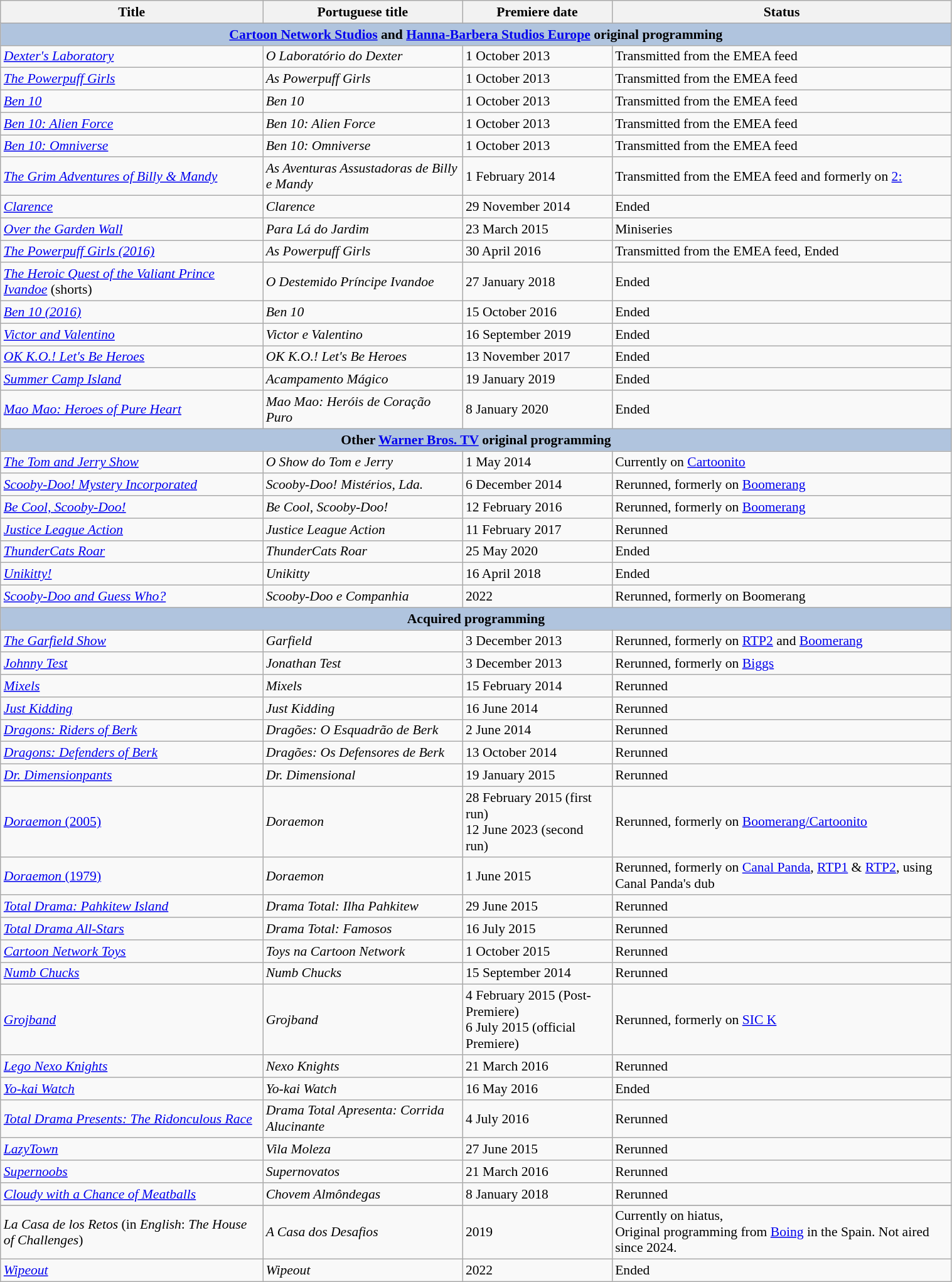<table class="wikitable" style="font-size: 90%;" width=80%>
<tr>
<th>Title</th>
<th>Portuguese title</th>
<th>Premiere date</th>
<th>Status</th>
</tr>
<tr>
<th colspan="4" style="background: LightSteelBlue;"><a href='#'>Cartoon Network Studios</a> and <a href='#'>Hanna-Barbera Studios Europe</a> original programming</th>
</tr>
<tr>
<td><em><a href='#'>Dexter's Laboratory</a></em></td>
<td><em>O Laboratório do Dexter</em></td>
<td>1 October 2013</td>
<td>Transmitted from the EMEA feed</td>
</tr>
<tr>
<td><em><a href='#'>The Powerpuff Girls</a></em></td>
<td><em>As Powerpuff Girls</em></td>
<td>1 October 2013</td>
<td>Transmitted from the EMEA feed</td>
</tr>
<tr>
<td><em><a href='#'>Ben 10</a></em></td>
<td><em>Ben 10</em></td>
<td>1 October 2013</td>
<td>Transmitted from the EMEA feed</td>
</tr>
<tr>
<td><em><a href='#'>Ben 10: Alien Force</a></em></td>
<td><em>Ben 10: Alien Force</em></td>
<td>1 October 2013</td>
<td>Transmitted from the EMEA feed</td>
</tr>
<tr>
<td><em><a href='#'>Ben 10: Omniverse</a></em></td>
<td><em>Ben 10: Omniverse</em></td>
<td>1 October 2013</td>
<td>Transmitted from the EMEA feed</td>
</tr>
<tr>
<td><em><a href='#'>The Grim Adventures of Billy & Mandy</a></em></td>
<td><em>As Aventuras Assustadoras de Billy e Mandy</em></td>
<td>1 February 2014</td>
<td>Transmitted from the EMEA feed and formerly on <a href='#'>2:</a></td>
</tr>
<tr>
<td><em><a href='#'>Clarence</a></em></td>
<td><em>Clarence</em></td>
<td>29 November 2014</td>
<td>Ended</td>
</tr>
<tr>
<td><em><a href='#'>Over the Garden Wall</a></em></td>
<td><em>Para Lá do Jardim</em></td>
<td>23 March 2015</td>
<td>Miniseries</td>
</tr>
<tr>
<td><em><a href='#'>The Powerpuff Girls (2016)</a></em></td>
<td><em>As Powerpuff Girls</em></td>
<td>30 April 2016</td>
<td>Transmitted from the EMEA feed, Ended</td>
</tr>
<tr>
<td><em><a href='#'>The Heroic Quest of the Valiant Prince Ivandoe</a></em> (shorts)</td>
<td><em>O Destemido Príncipe Ivandoe</em></td>
<td>27 January 2018</td>
<td>Ended</td>
</tr>
<tr>
<td><a href='#'><em>Ben 10 (2016)</em></a></td>
<td><em>Ben 10</em></td>
<td>15 October 2016</td>
<td>Ended</td>
</tr>
<tr>
<td><em><a href='#'>Victor and Valentino</a></em></td>
<td><em>Victor e Valentino</em></td>
<td>16 September 2019</td>
<td>Ended</td>
</tr>
<tr>
<td><em><a href='#'>OK K.O.! Let's Be Heroes</a></em></td>
<td><em>OK K.O.! Let's Be Heroes</em></td>
<td>13 November 2017</td>
<td>Ended</td>
</tr>
<tr>
<td><em><a href='#'>Summer Camp Island</a></em></td>
<td><em>Acampamento Mágico</em></td>
<td>19 January 2019</td>
<td>Ended</td>
</tr>
<tr>
<td><em><a href='#'>Mao Mao: Heroes of Pure Heart</a></em></td>
<td><em>Mao Mao: Heróis de Coração Puro</em></td>
<td>8 January 2020</td>
<td>Ended</td>
</tr>
<tr>
<th colspan="4" style="background: LightSteelBlue;">Other <a href='#'>Warner Bros. TV</a> original programming</th>
</tr>
<tr>
<td><em><a href='#'>The Tom and Jerry Show</a></em></td>
<td><em>O Show do Tom e Jerry</em></td>
<td>1 May 2014</td>
<td>Currently on <a href='#'>Cartoonito</a></td>
</tr>
<tr>
<td><em><a href='#'>Scooby-Doo! Mystery Incorporated</a></em></td>
<td><em>Scooby-Doo! Mistérios, Lda.</em></td>
<td>6 December 2014</td>
<td>Rerunned, formerly on <a href='#'>Boomerang</a></td>
</tr>
<tr>
<td><em><a href='#'>Be Cool, Scooby-Doo!</a></em></td>
<td><em>Be Cool, Scooby-Doo!</em></td>
<td>12 February 2016</td>
<td>Rerunned, formerly on <a href='#'>Boomerang</a></td>
</tr>
<tr>
<td><em><a href='#'>Justice League Action</a></em></td>
<td><em>Justice League Action</em></td>
<td>11 February 2017</td>
<td>Rerunned</td>
</tr>
<tr>
<td><em><a href='#'>ThunderCats Roar</a></em></td>
<td><em>ThunderCats Roar</em></td>
<td>25 May 2020</td>
<td>Ended</td>
</tr>
<tr>
<td><em><a href='#'>Unikitty!</a></em></td>
<td><em>Unikitty</em></td>
<td>16 April 2018</td>
<td>Ended</td>
</tr>
<tr>
<td><em><a href='#'>Scooby-Doo and Guess Who?</a></em></td>
<td><em>Scooby-Doo e Companhia</em></td>
<td>2022</td>
<td>Rerunned, formerly on Boomerang</td>
</tr>
<tr>
<th colspan="4" style="background: LightSteelBlue;">Acquired programming</th>
</tr>
<tr>
<td><em><a href='#'>The Garfield Show</a></em></td>
<td><em>Garfield</em></td>
<td>3 December 2013</td>
<td>Rerunned, formerly on <a href='#'>RTP2</a> and <a href='#'>Boomerang</a></td>
</tr>
<tr>
<td><em><a href='#'>Johnny Test</a></em></td>
<td><em>Jonathan Test</em></td>
<td>3 December 2013</td>
<td>Rerunned, formerly on <a href='#'>Biggs</a></td>
</tr>
<tr>
<td><em><a href='#'>Mixels</a></em></td>
<td><em>Mixels</em></td>
<td>15 February 2014</td>
<td>Rerunned</td>
</tr>
<tr>
<td><em><a href='#'>Just Kidding</a></em></td>
<td><em>Just Kidding</em></td>
<td>16 June 2014</td>
<td>Rerunned</td>
</tr>
<tr>
<td><em><a href='#'>Dragons: Riders of Berk</a></em></td>
<td><em>Dragões: O Esquadrão de Berk</em></td>
<td>2 June 2014</td>
<td>Rerunned</td>
</tr>
<tr>
<td><em><a href='#'>Dragons: Defenders of Berk</a></em></td>
<td><em>Dragões: Os Defensores de Berk</em></td>
<td>13 October 2014</td>
<td>Rerunned</td>
</tr>
<tr>
<td><em><a href='#'>Dr. Dimensionpants</a></em></td>
<td><em>Dr. Dimensional</em></td>
<td>19 January 2015</td>
<td>Rerunned</td>
</tr>
<tr>
<td><a href='#'><em>Doraemon</em> (2005)</a></td>
<td><em>Doraemon</em></td>
<td>28 February 2015 (first run)<br>12 June 2023 (second run)</td>
<td>Rerunned, formerly on <a href='#'>Boomerang/Cartoonito</a></td>
</tr>
<tr>
<td><a href='#'><em>Doraemon</em> (1979)</a></td>
<td><em>Doraemon</em></td>
<td>1 June 2015</td>
<td>Rerunned, formerly on <a href='#'>Canal Panda</a>, <a href='#'>RTP1</a> & <a href='#'>RTP2</a>, using Canal Panda's dub</td>
</tr>
<tr>
<td><em><a href='#'>Total Drama: Pahkitew Island</a></em></td>
<td><em>Drama Total: Ilha Pahkitew</em></td>
<td>29 June 2015</td>
<td>Rerunned</td>
</tr>
<tr>
<td><em><a href='#'>Total Drama All-Stars</a></em></td>
<td><em>Drama Total: Famosos</em></td>
<td>16 July 2015</td>
<td>Rerunned</td>
</tr>
<tr>
<td><em><a href='#'>Cartoon Network Toys</a></em></td>
<td><em>Toys na Cartoon Network</em></td>
<td>1 October 2015</td>
<td>Rerunned</td>
</tr>
<tr>
<td><em><a href='#'>Numb Chucks</a></em></td>
<td><em>Numb Chucks</em></td>
<td>15 September 2014</td>
<td>Rerunned</td>
</tr>
<tr>
<td><em><a href='#'>Grojband</a></em></td>
<td><em>Grojband</em></td>
<td>4 February 2015 (Post-Premiere)<br>6 July 2015 (official Premiere)</td>
<td>Rerunned, formerly on <a href='#'>SIC K</a></td>
</tr>
<tr>
<td><em><a href='#'>Lego Nexo Knights</a></em></td>
<td><em>Nexo Knights</em></td>
<td>21 March 2016</td>
<td>Rerunned</td>
</tr>
<tr>
<td><em><a href='#'>Yo-kai Watch</a></em></td>
<td><em>Yo-kai Watch</em></td>
<td>16 May 2016</td>
<td>Ended</td>
</tr>
<tr>
<td><em><a href='#'>Total Drama Presents: The Ridonculous Race</a></em></td>
<td><em>Drama Total Apresenta: Corrida Alucinante</em></td>
<td>4 July 2016</td>
<td>Rerunned</td>
</tr>
<tr>
<td><em><a href='#'>LazyTown</a></em></td>
<td><em>Vila Moleza</em></td>
<td>27 June 2015</td>
<td>Rerunned</td>
</tr>
<tr>
<td><em><a href='#'>Supernoobs</a></em></td>
<td><em>Supernovatos</em></td>
<td>21 March 2016</td>
<td>Rerunned</td>
</tr>
<tr>
<td><a href='#'><em>Cloudy with a Chance of Meatballs</em></a></td>
<td><em>Chovem Almôndegas</em></td>
<td>8 January 2018</td>
<td>Rerunned</td>
</tr>
<tr>
</tr>
<tr>
<td><em>La Casa de los Retos</em> (in <em>English</em>: <em>The House of Challenges</em>)</td>
<td><em>A Casa dos Desafios</em></td>
<td>2019</td>
<td>Currently on hiatus,<br>Original programming from <a href='#'>Boing</a> in the Spain. Not aired since 2024.</td>
</tr>
<tr>
<td><a href='#'><em>Wipeout</em></a></td>
<td><em>Wipeout</em></td>
<td>2022</td>
<td>Ended</td>
</tr>
</table>
